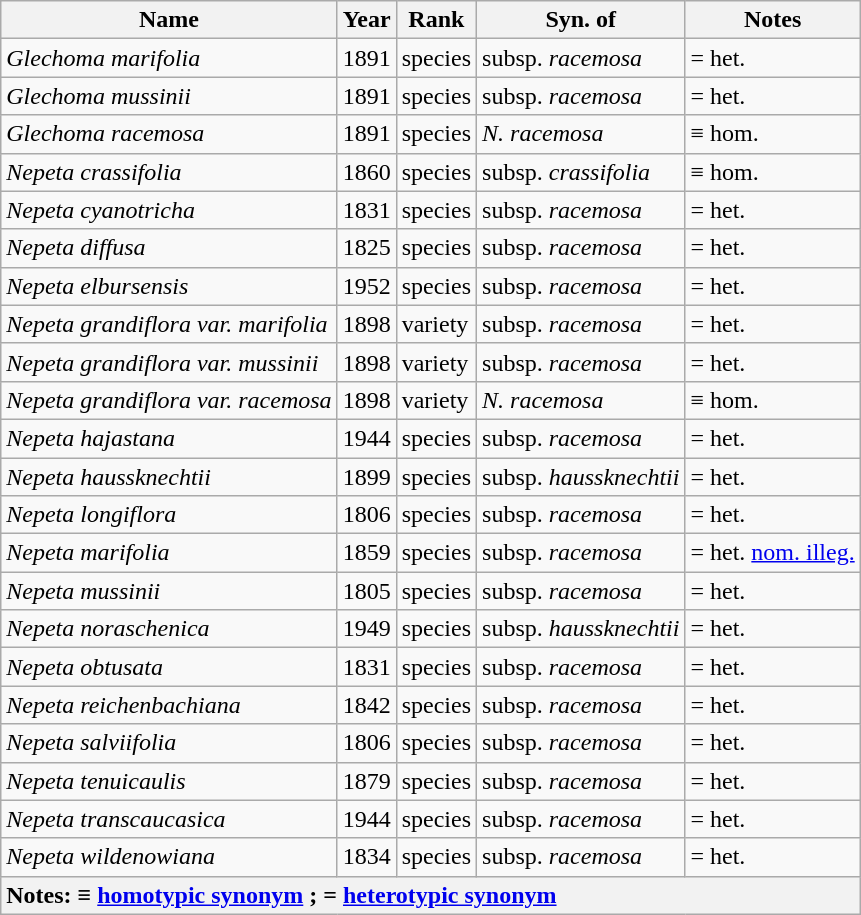<table class="wikitable sortable mw-collapsible mw-collapsed" id="Synonyms">
<tr>
<th>Name</th>
<th>Year</th>
<th>Rank</th>
<th>Syn. of</th>
<th>Notes</th>
</tr>
<tr>
<td><em>Glechoma marifolia</em> </td>
<td>1891</td>
<td data-sort-value=A>species</td>
<td>subsp. <em>racemosa</em></td>
<td data-sort-value=B>= het.</td>
</tr>
<tr>
<td><em>Glechoma mussinii</em> </td>
<td>1891</td>
<td data-sort-value=A>species</td>
<td>subsp. <em>racemosa</em></td>
<td data-sort-value=B>= het.</td>
</tr>
<tr>
<td><em>Glechoma racemosa</em> </td>
<td>1891</td>
<td data-sort-value=A>species</td>
<td><em>N. racemosa</em></td>
<td data-sort-value=A>≡ hom.</td>
</tr>
<tr>
<td><em>Nepeta crassifolia</em> </td>
<td>1860</td>
<td data-sort-value=A>species</td>
<td>subsp. <em>crassifolia</em></td>
<td data-sort-value=A>≡ hom.</td>
</tr>
<tr>
<td><em>Nepeta cyanotricha</em> </td>
<td>1831</td>
<td data-sort-value=A>species</td>
<td>subsp. <em>racemosa</em></td>
<td data-sort-value=B>= het.</td>
</tr>
<tr>
<td><em>Nepeta diffusa</em> </td>
<td>1825</td>
<td data-sort-value=A>species</td>
<td>subsp. <em>racemosa</em></td>
<td data-sort-value=B>= het.</td>
</tr>
<tr>
<td><em>Nepeta elbursensis</em> </td>
<td>1952</td>
<td data-sort-value=A>species</td>
<td>subsp. <em>racemosa</em></td>
<td data-sort-value=B>= het.</td>
</tr>
<tr>
<td><em>Nepeta grandiflora var. marifolia</em> </td>
<td>1898</td>
<td data-sort-value=C>variety</td>
<td>subsp. <em>racemosa</em></td>
<td data-sort-value=B>= het.</td>
</tr>
<tr>
<td><em>Nepeta grandiflora var. mussinii</em> </td>
<td>1898</td>
<td data-sort-value=C>variety</td>
<td>subsp. <em>racemosa</em></td>
<td data-sort-value=B>= het.</td>
</tr>
<tr>
<td><em>Nepeta grandiflora var. racemosa</em> </td>
<td>1898</td>
<td data-sort-value=C>variety</td>
<td><em>N. racemosa</em></td>
<td data-sort-value=A>≡ hom.</td>
</tr>
<tr>
<td><em>Nepeta hajastana</em> </td>
<td>1944</td>
<td data-sort-value=A>species</td>
<td>subsp. <em>racemosa</em></td>
<td data-sort-value=B>= het.</td>
</tr>
<tr>
<td><em>Nepeta haussknechtii</em> </td>
<td>1899</td>
<td data-sort-value=A>species</td>
<td>subsp. <em>haussknechtii</em></td>
<td data-sort-value=B>= het.</td>
</tr>
<tr>
<td><em>Nepeta longiflora</em> </td>
<td>1806</td>
<td data-sort-value=A>species</td>
<td>subsp. <em>racemosa</em></td>
<td data-sort-value=B>= het.</td>
</tr>
<tr>
<td><em>Nepeta marifolia</em> </td>
<td>1859</td>
<td data-sort-value=A>species</td>
<td>subsp. <em>racemosa</em></td>
<td data-sort-value=B>= het. <a href='#'>nom. illeg.</a></td>
</tr>
<tr>
<td><em>Nepeta mussinii</em> </td>
<td>1805</td>
<td data-sort-value=A>species</td>
<td>subsp. <em>racemosa</em></td>
<td data-sort-value=B>= het.</td>
</tr>
<tr>
<td><em>Nepeta noraschenica</em> </td>
<td>1949</td>
<td data-sort-value=A>species</td>
<td>subsp. <em>haussknechtii</em></td>
<td data-sort-value=B>= het.</td>
</tr>
<tr>
<td><em>Nepeta obtusata</em> </td>
<td>1831</td>
<td data-sort-value=A>species</td>
<td>subsp. <em>racemosa</em></td>
<td data-sort-value=B>= het.</td>
</tr>
<tr>
<td><em>Nepeta reichenbachiana</em> </td>
<td>1842</td>
<td data-sort-value=A>species</td>
<td>subsp. <em>racemosa</em></td>
<td data-sort-value=B>= het.</td>
</tr>
<tr>
<td><em>Nepeta salviifolia</em> </td>
<td>1806</td>
<td data-sort-value=A>species</td>
<td>subsp. <em>racemosa</em></td>
<td data-sort-value=B>= het.</td>
</tr>
<tr>
<td><em>Nepeta tenuicaulis</em> </td>
<td>1879</td>
<td data-sort-value=A>species</td>
<td>subsp. <em>racemosa</em></td>
<td data-sort-value=B>= het.</td>
</tr>
<tr>
<td><em>Nepeta transcaucasica</em> </td>
<td>1944</td>
<td data-sort-value=A>species</td>
<td>subsp. <em>racemosa</em></td>
<td data-sort-value=B>= het.</td>
</tr>
<tr>
<td><em>Nepeta wildenowiana</em> </td>
<td>1834</td>
<td data-sort-value=A>species</td>
<td>subsp. <em>racemosa</em></td>
<td data-sort-value=B>= het.</td>
</tr>
<tr>
<th colspan=5 style="text-align: left;">Notes: ≡ <a href='#'>homotypic synonym</a> ; = <a href='#'>heterotypic synonym</a></th>
</tr>
</table>
